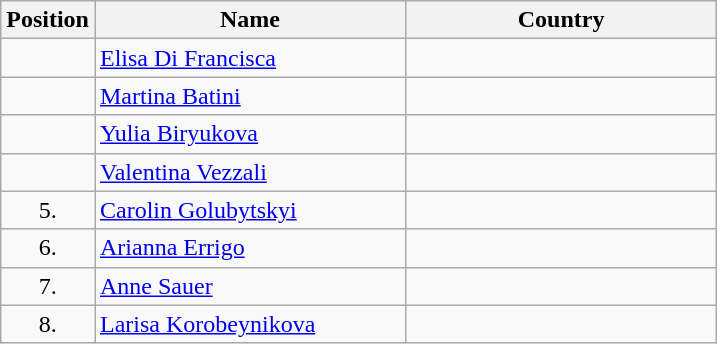<table class="wikitable">
<tr>
<th width="20">Position</th>
<th width="200">Name</th>
<th width="200">Country</th>
</tr>
<tr>
<td align="center"></td>
<td><a href='#'>Elisa Di Francisca</a></td>
<td></td>
</tr>
<tr>
<td align="center"></td>
<td><a href='#'>Martina Batini</a></td>
<td></td>
</tr>
<tr>
<td align="center"></td>
<td><a href='#'>Yulia Biryukova</a></td>
<td></td>
</tr>
<tr>
<td align="center"></td>
<td><a href='#'>Valentina Vezzali</a></td>
<td></td>
</tr>
<tr>
<td align="center">5.</td>
<td><a href='#'>Carolin Golubytskyi</a></td>
<td></td>
</tr>
<tr>
<td align="center">6.</td>
<td><a href='#'>Arianna Errigo</a></td>
<td></td>
</tr>
<tr>
<td align="center">7.</td>
<td><a href='#'>Anne Sauer</a></td>
<td></td>
</tr>
<tr>
<td align="center">8.</td>
<td><a href='#'>Larisa Korobeynikova</a></td>
<td></td>
</tr>
</table>
